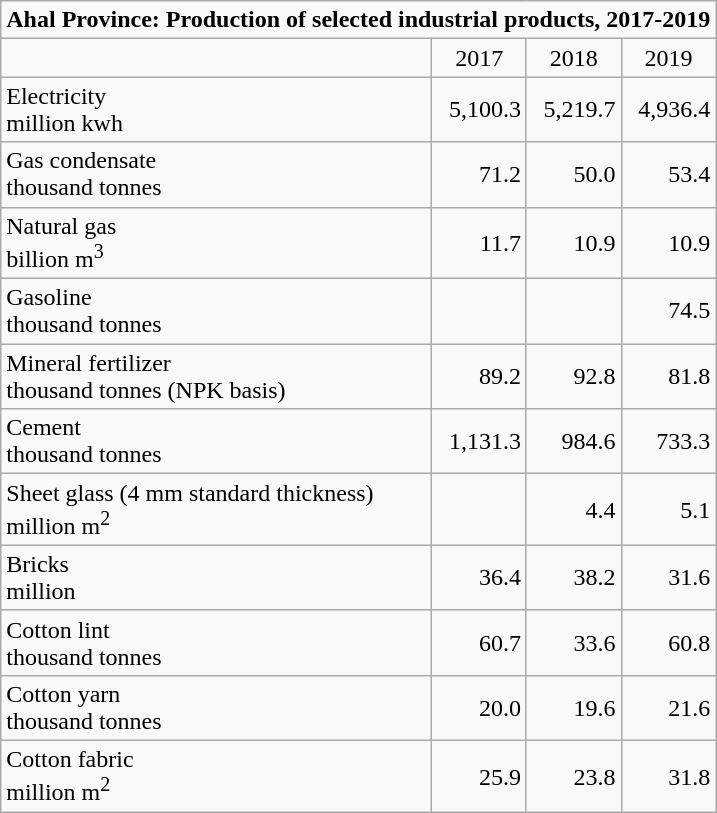<table class="wikitable">
<tr>
<td colspan="4" align="center"><strong>Ahal Province: Production of selected industrial products, 2017-2019</strong></td>
</tr>
<tr>
<td></td>
<td align="center">2017</td>
<td align="center">2018</td>
<td align="center">2019</td>
</tr>
<tr>
<td>Electricity<br>million kwh</td>
<td align="right">5,100.3</td>
<td align="right">5,219.7</td>
<td align="right">4,936.4</td>
</tr>
<tr>
<td>Gas condensate<br>thousand tonnes</td>
<td align="right">71.2</td>
<td align="right">50.0</td>
<td align="right">53.4</td>
</tr>
<tr>
<td>Natural gas<br>billion m<sup>3</sup></td>
<td align="right">11.7</td>
<td align="right">10.9</td>
<td align="right">10.9</td>
</tr>
<tr>
<td>Gasoline<br>thousand tonnes</td>
<td align="right"></td>
<td align="right"></td>
<td align="right">74.5</td>
</tr>
<tr>
<td>Mineral fertilizer<br>thousand tonnes (NPK basis)</td>
<td align="right">89.2</td>
<td align="right">92.8</td>
<td align="right">81.8</td>
</tr>
<tr>
<td>Cement<br>thousand tonnes</td>
<td align="right">1,131.3</td>
<td align="right">984.6</td>
<td align="right">733.3</td>
</tr>
<tr>
<td>Sheet glass (4 mm standard thickness)<br>million m<sup>2</sup></td>
<td align="right"></td>
<td align="right">4.4</td>
<td align="right">5.1</td>
</tr>
<tr>
<td>Bricks<br>million</td>
<td align="right">36.4</td>
<td align="right">38.2</td>
<td align="right">31.6</td>
</tr>
<tr>
<td>Cotton lint<br>thousand tonnes</td>
<td align="right">60.7</td>
<td align="right">33.6</td>
<td align="right">60.8</td>
</tr>
<tr>
<td>Cotton yarn<br>thousand tonnes</td>
<td align="right">20.0</td>
<td align="right">19.6</td>
<td align="right">21.6</td>
</tr>
<tr>
<td>Cotton fabric<br>million m<sup>2</sup></td>
<td align="right">25.9</td>
<td align="right">23.8</td>
<td align="right">31.8</td>
</tr>
</table>
